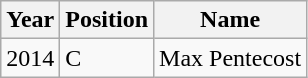<table class="wikitable">
<tr>
<th>Year</th>
<th>Position</th>
<th>Name</th>
</tr>
<tr>
<td>2014</td>
<td>C</td>
<td>Max Pentecost</td>
</tr>
</table>
